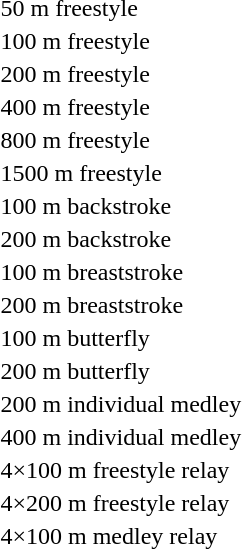<table>
<tr>
<td>50 m freestyle</td>
<td></td>
<td></td>
<td></td>
</tr>
<tr>
<td>100 m freestyle</td>
<td></td>
<td></td>
<td></td>
</tr>
<tr>
<td>200 m freestyle</td>
<td></td>
<td></td>
<td></td>
</tr>
<tr>
<td>400 m freestyle</td>
<td></td>
<td></td>
<td></td>
</tr>
<tr>
<td>800 m freestyle</td>
<td></td>
<td></td>
<td></td>
</tr>
<tr>
<td>1500 m freestyle</td>
<td></td>
<td></td>
<td></td>
</tr>
<tr>
<td>100 m backstroke</td>
<td></td>
<td></td>
<td></td>
</tr>
<tr>
<td>200 m backstroke</td>
<td></td>
<td></td>
<td></td>
</tr>
<tr>
<td>100 m breaststroke</td>
<td></td>
<td></td>
<td></td>
</tr>
<tr>
<td>200 m breaststroke</td>
<td></td>
<td></td>
<td></td>
</tr>
<tr>
<td>100 m butterfly</td>
<td></td>
<td></td>
<td></td>
</tr>
<tr>
<td>200 m butterfly</td>
<td></td>
<td></td>
<td></td>
</tr>
<tr>
<td>200 m individual medley</td>
<td></td>
<td></td>
<td></td>
</tr>
<tr>
<td>400 m individual medley</td>
<td></td>
<td></td>
<td></td>
</tr>
<tr>
<td>4×100 m freestyle relay</td>
<td></td>
<td></td>
<td></td>
</tr>
<tr>
<td>4×200 m freestyle relay</td>
<td></td>
<td></td>
<td></td>
</tr>
<tr>
<td>4×100 m medley relay</td>
<td></td>
<td></td>
<td></td>
</tr>
</table>
